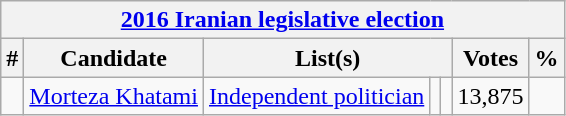<table class=wikitable style=text-align:left>
<tr>
<th colspan="7" align=center><a href='#'>2016 Iranian legislative election</a></th>
</tr>
<tr>
<th>#</th>
<th>Candidate</th>
<th colspan="3">List(s)</th>
<th>Votes</th>
<th>%</th>
</tr>
<tr>
<td></td>
<td><a href='#'>Morteza Khatami</a></td>
<td><a href='#'>Independent politician</a></td>
<td></td>
<td></td>
<td>13,875</td>
<td></td>
</tr>
</table>
